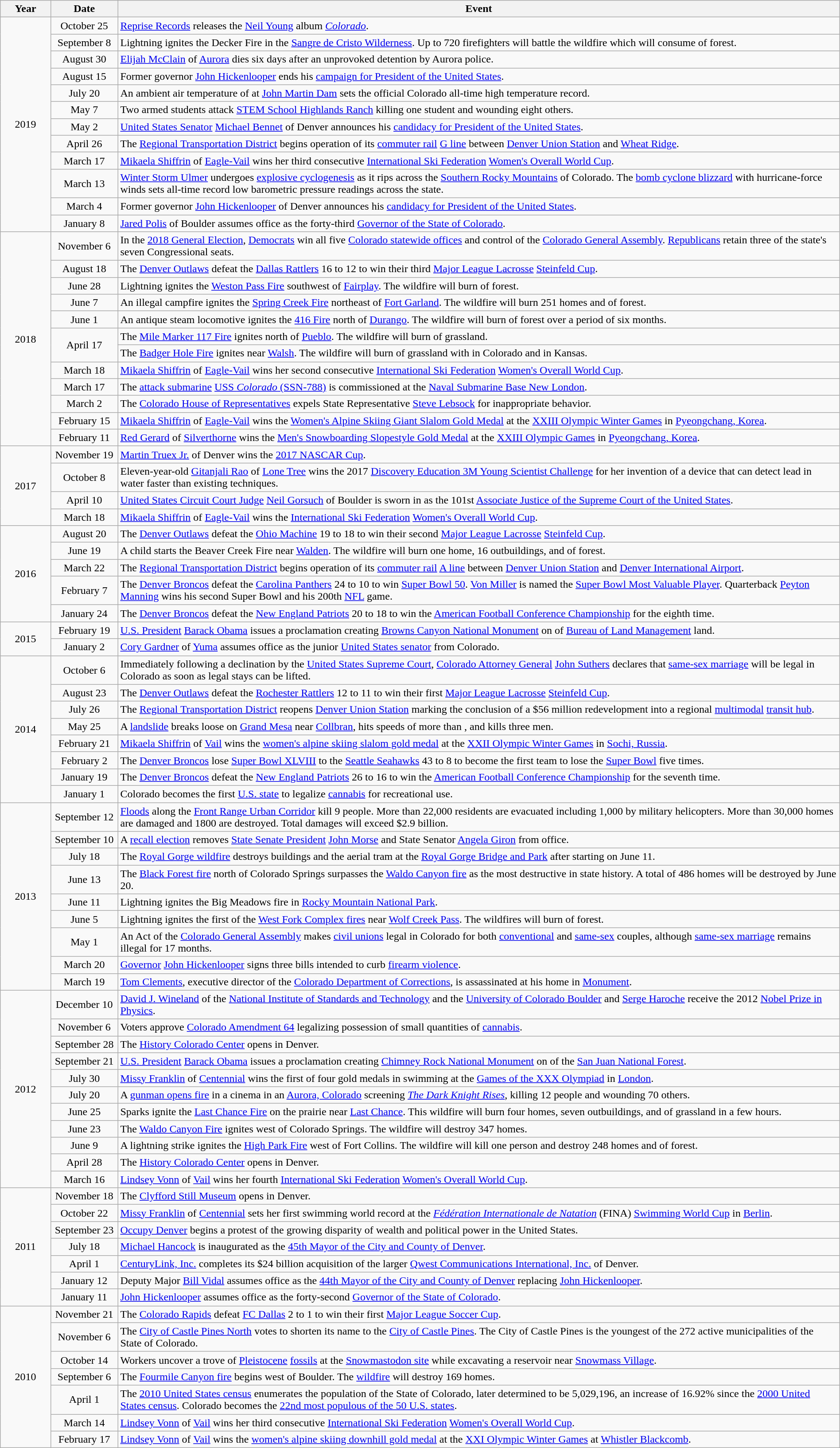<table class="wikitable" style="width:100%;">
<tr>
<th style="width:6%">Year</th>
<th style="width:8%">Date</th>
<th style="width:86%">Event</th>
</tr>
<tr>
<td align=center rowspan=12>2019</td>
<td align=center>October 25</td>
<td><a href='#'>Reprise Records</a> releases the <a href='#'>Neil Young</a> album <em><a href='#'>Colorado</a></em>.</td>
</tr>
<tr>
<td align=center>September 8</td>
<td>Lightning ignites the Decker Fire in the <a href='#'>Sangre de Cristo Wilderness</a>. Up to 720 firefighters will battle the wildfire which will consume  of forest.</td>
</tr>
<tr>
<td align=center>August 30</td>
<td><a href='#'>Elijah McClain</a> of <a href='#'>Aurora</a> dies six days after an unprovoked detention by Aurora police.</td>
</tr>
<tr>
<td align=center>August 15</td>
<td>Former governor <a href='#'>John Hickenlooper</a> ends his <a href='#'>campaign for President of the United States</a>.</td>
</tr>
<tr>
<td align=center>July 20</td>
<td>An ambient air temperature of  at <a href='#'>John Martin Dam</a> sets the official Colorado all-time high temperature record.</td>
</tr>
<tr>
<td align=center>May 7</td>
<td>Two armed students attack <a href='#'>STEM School Highlands Ranch</a> killing one student and wounding eight others.</td>
</tr>
<tr>
<td align=center>May 2</td>
<td><a href='#'>United States Senator</a> <a href='#'>Michael Bennet</a> of Denver announces his <a href='#'>candidacy for President of the United States</a>.</td>
</tr>
<tr>
<td align=center>April 26</td>
<td>The <a href='#'>Regional Transportation District</a> begins operation of its <a href='#'>commuter rail</a> <a href='#'>G line</a> between <a href='#'>Denver Union Station</a> and <a href='#'>Wheat Ridge</a>.</td>
</tr>
<tr>
<td align=center>March 17</td>
<td><a href='#'>Mikaela Shiffrin</a> of <a href='#'>Eagle-Vail</a> wins her third consecutive <a href='#'>International Ski Federation</a> <a href='#'>Women's Overall World Cup</a>.</td>
</tr>
<tr>
<td align=center>March 13</td>
<td><a href='#'>Winter Storm Ulmer</a> undergoes <a href='#'>explosive cyclogenesis</a> as it rips across the <a href='#'>Southern Rocky Mountains</a> of Colorado. The <a href='#'>bomb cyclone blizzard</a> with hurricane-force winds sets all-time record low barometric pressure readings across the state.</td>
</tr>
<tr>
<td align=center>March 4</td>
<td>Former governor <a href='#'>John Hickenlooper</a> of Denver announces his <a href='#'>candidacy for President of the United States</a>.</td>
</tr>
<tr>
<td align=center>January 8</td>
<td><a href='#'>Jared Polis</a> of Boulder assumes office as the forty-third <a href='#'>Governor of the State of Colorado</a>.</td>
</tr>
<tr>
<td align=center rowspan=12>2018</td>
<td align=center>November 6</td>
<td>In the <a href='#'>2018 General Election</a>, <a href='#'>Democrats</a> win all five <a href='#'>Colorado statewide offices</a> and control of the <a href='#'>Colorado General Assembly</a>. <a href='#'>Republicans</a> retain three of the state's seven Congressional seats.</td>
</tr>
<tr>
<td align=center>August 18</td>
<td>The <a href='#'>Denver Outlaws</a> defeat the <a href='#'>Dallas Rattlers</a> 16 to 12 to win their third <a href='#'>Major League Lacrosse</a> <a href='#'>Steinfeld Cup</a>.</td>
</tr>
<tr>
<td align=center>June 28</td>
<td>Lightning ignites the <a href='#'>Weston Pass Fire</a>  southwest of <a href='#'>Fairplay</a>. The wildfire will burn  of forest.</td>
</tr>
<tr>
<td align=center>June 7</td>
<td>An illegal campfire ignites the <a href='#'>Spring Creek Fire</a>  northeast of <a href='#'>Fort Garland</a>. The wildfire will burn 251 homes and  of forest.</td>
</tr>
<tr>
<td align=center>June 1</td>
<td>An antique steam locomotive ignites the <a href='#'>416 Fire</a>  north of <a href='#'>Durango</a>. The wildfire will burn  of forest over a period of six months.</td>
</tr>
<tr>
<td align=center rowspan=2>April 17</td>
<td>The <a href='#'>Mile Marker 117 Fire</a> ignites  north of <a href='#'>Pueblo</a>. The wildfire will burn  of grassland.</td>
</tr>
<tr>
<td>The <a href='#'>Badger Hole Fire</a> ignites near <a href='#'>Walsh</a>. The wildfire will burn  of grassland with  in Colorado and  in Kansas.</td>
</tr>
<tr>
<td align=center>March 18</td>
<td><a href='#'>Mikaela Shiffrin</a> of <a href='#'>Eagle-Vail</a> wins her second consecutive <a href='#'>International Ski Federation</a> <a href='#'>Women's Overall World Cup</a>.</td>
</tr>
<tr>
<td align=center>March 17</td>
<td>The <a href='#'>attack submarine</a> <a href='#'>USS <em>Colorado</em> (SSN-788)</a> is commissioned at the <a href='#'>Naval Submarine Base New London</a>.</td>
</tr>
<tr>
<td align=center>March 2</td>
<td>The <a href='#'>Colorado House of Representatives</a> expels State Representative <a href='#'>Steve Lebsock</a> for inappropriate behavior.</td>
</tr>
<tr>
<td align=center>February 15</td>
<td><a href='#'>Mikaela Shiffrin</a> of <a href='#'>Eagle-Vail</a> wins the <a href='#'>Women's Alpine Skiing Giant Slalom Gold Medal</a> at the <a href='#'>XXIII Olympic Winter Games</a> in <a href='#'>Pyeongchang, Korea</a>.</td>
</tr>
<tr>
<td align=center>February 11</td>
<td><a href='#'>Red Gerard</a> of <a href='#'>Silverthorne</a> wins the <a href='#'>Men's Snowboarding Slopestyle Gold Medal</a> at the <a href='#'>XXIII Olympic Games</a> in <a href='#'>Pyeongchang, Korea</a>.</td>
</tr>
<tr>
<td align=center rowspan=4>2017</td>
<td align=center>November 19</td>
<td><a href='#'>Martin Truex Jr.</a> of Denver wins the <a href='#'>2017 NASCAR Cup</a>.</td>
</tr>
<tr>
<td align=center>October 8</td>
<td>Eleven-year-old <a href='#'>Gitanjali Rao</a> of <a href='#'>Lone Tree</a> wins the 2017 <a href='#'>Discovery Education 3M Young Scientist Challenge</a> for her invention of a device that can detect lead in water faster than existing techniques.</td>
</tr>
<tr>
<td align=center>April 10</td>
<td><a href='#'>United States Circuit Court Judge</a> <a href='#'>Neil Gorsuch</a> of Boulder is sworn in as the 101st <a href='#'>Associate Justice of the Supreme Court of the United States</a>.</td>
</tr>
<tr>
<td align=center>March 18</td>
<td><a href='#'>Mikaela Shiffrin</a> of <a href='#'>Eagle-Vail</a> wins the <a href='#'>International Ski Federation</a> <a href='#'>Women's Overall World Cup</a>.</td>
</tr>
<tr>
<td align=center rowspan=5>2016</td>
<td align=center>August 20</td>
<td>The <a href='#'>Denver Outlaws</a> defeat the <a href='#'>Ohio Machine</a> 19 to 18 to win their second <a href='#'>Major League Lacrosse</a> <a href='#'>Steinfeld Cup</a>.</td>
</tr>
<tr>
<td align=center>June 19</td>
<td>A child starts the Beaver Creek Fire near <a href='#'>Walden</a>. The wildfire will burn one home, 16 outbuildings, and  of forest.</td>
</tr>
<tr>
<td align=center>March 22</td>
<td>The <a href='#'>Regional Transportation District</a> begins operation of its <a href='#'>commuter rail</a> <a href='#'>A line</a> between <a href='#'>Denver Union Station</a> and <a href='#'>Denver International Airport</a>.</td>
</tr>
<tr>
<td align=center>February 7</td>
<td>The <a href='#'>Denver Broncos</a> defeat the <a href='#'>Carolina Panthers</a> 24 to 10 to win <a href='#'>Super Bowl 50</a>. <a href='#'>Von Miller</a> is named the <a href='#'>Super Bowl Most Valuable Player</a>. Quarterback <a href='#'>Peyton Manning</a> wins his second Super Bowl and his 200th <a href='#'>NFL</a> game.</td>
</tr>
<tr>
<td align=center>January 24</td>
<td>The <a href='#'>Denver Broncos</a> defeat the <a href='#'>New England Patriots</a> 20 to 18 to win the <a href='#'>American Football Conference Championship</a> for the eighth time.</td>
</tr>
<tr>
<td align=center rowspan=2>2015</td>
<td align=center>February 19</td>
<td><a href='#'>U.S. President</a> <a href='#'>Barack Obama</a> issues a proclamation creating <a href='#'>Browns Canyon National Monument</a> on  of <a href='#'>Bureau of Land Management</a> land.</td>
</tr>
<tr>
<td align=center>January 2</td>
<td><a href='#'>Cory Gardner</a> of <a href='#'>Yuma</a> assumes office as the junior <a href='#'>United States senator</a> from Colorado.</td>
</tr>
<tr>
<td align=center rowspan=8>2014</td>
<td align=center>October 6</td>
<td>Immediately following a declination by the <a href='#'>United States Supreme Court</a>, <a href='#'>Colorado Attorney General</a> <a href='#'>John Suthers</a> declares that <a href='#'>same-sex marriage</a> will be legal in Colorado as soon as legal stays can be lifted.</td>
</tr>
<tr>
<td align=center>August 23</td>
<td>The <a href='#'>Denver Outlaws</a> defeat the <a href='#'>Rochester Rattlers</a> 12 to 11 to win their first <a href='#'>Major League Lacrosse</a> <a href='#'>Steinfeld Cup</a>.</td>
</tr>
<tr>
<td align=center>July 26</td>
<td>The <a href='#'>Regional Transportation District</a> reopens <a href='#'>Denver Union Station</a> marking the conclusion of a $56 million redevelopment into a regional <a href='#'>multimodal</a> <a href='#'>transit hub</a>.</td>
</tr>
<tr>
<td align=center>May 25</td>
<td>A  <a href='#'>landslide</a> breaks loose on <a href='#'>Grand Mesa</a> near <a href='#'>Collbran</a>, hits speeds of more than , and kills three men.</td>
</tr>
<tr>
<td align=center>February 21</td>
<td><a href='#'>Mikaela Shiffrin</a> of <a href='#'>Vail</a> wins the <a href='#'>women's alpine skiing slalom gold medal</a> at the <a href='#'>XXII Olympic Winter Games</a> in <a href='#'>Sochi, Russia</a>.</td>
</tr>
<tr>
<td align=center>February 2</td>
<td>The <a href='#'>Denver Broncos</a> lose <a href='#'>Super Bowl XLVIII</a> to the <a href='#'>Seattle Seahawks</a> 43 to 8 to become the first team to lose the <a href='#'>Super Bowl</a> five times.</td>
</tr>
<tr>
<td align=center>January 19</td>
<td>The <a href='#'>Denver Broncos</a> defeat the <a href='#'>New England Patriots</a> 26 to 16 to win the <a href='#'>American Football Conference Championship</a> for the seventh time.</td>
</tr>
<tr>
<td align=center>January 1</td>
<td>Colorado becomes the first <a href='#'>U.S. state</a> to legalize <a href='#'>cannabis</a> for recreational use.</td>
</tr>
<tr>
<td align=center rowspan=9>2013</td>
<td align=center>September 12</td>
<td><a href='#'>Floods</a> along the <a href='#'>Front Range Urban Corridor</a> kill 9 people. More than 22,000 residents are evacuated including 1,000 by military helicopters. More than 30,000 homes are damaged and 1800 are destroyed. Total damages will exceed $2.9 billion.</td>
</tr>
<tr>
<td align=center>September 10</td>
<td>A <a href='#'>recall election</a> removes <a href='#'>State Senate President</a> <a href='#'>John Morse</a> and State Senator <a href='#'>Angela Giron</a> from office.</td>
</tr>
<tr>
<td align=center>July 18</td>
<td>The <a href='#'>Royal Gorge wildfire</a> destroys buildings and the aerial tram at the <a href='#'>Royal Gorge Bridge and Park</a> after starting on June 11.</td>
</tr>
<tr>
<td align=center>June 13</td>
<td>The <a href='#'>Black Forest fire</a> north of Colorado Springs surpasses the <a href='#'>Waldo Canyon fire</a> as the most destructive in state history. A total of 486 homes will be destroyed by June 20.</td>
</tr>
<tr>
<td align=center>June 11</td>
<td>Lightning ignites the Big Meadows fire in <a href='#'>Rocky Mountain National Park</a>.</td>
</tr>
<tr>
<td align=center>June 5</td>
<td>Lightning ignites the first of the  <a href='#'>West Fork Complex fires</a> near <a href='#'>Wolf Creek Pass</a>. The wildfires will burn  of forest.</td>
</tr>
<tr>
<td align=center>May 1</td>
<td>An Act of the <a href='#'>Colorado General Assembly</a> makes <a href='#'>civil unions</a> legal in Colorado for both <a href='#'>conventional</a> and <a href='#'>same-sex</a> couples, although <a href='#'>same-sex marriage</a> remains illegal for 17 months.</td>
</tr>
<tr>
<td align=center>March 20</td>
<td><a href='#'>Governor</a> <a href='#'>John Hickenlooper</a> signs three bills intended to curb <a href='#'>firearm violence</a>.</td>
</tr>
<tr>
<td align=center>March 19</td>
<td><a href='#'>Tom Clements</a>, executive director of the <a href='#'>Colorado Department of Corrections</a>, is assassinated at his home in <a href='#'>Monument</a>.</td>
</tr>
<tr>
<td align=center rowspan=11>2012</td>
<td align=center>December 10</td>
<td><a href='#'>David J. Wineland</a> of the <a href='#'>National Institute of Standards and Technology</a> and the <a href='#'>University of Colorado Boulder</a> and <a href='#'>Serge Haroche</a> receive the 2012 <a href='#'>Nobel Prize in Physics</a>.</td>
</tr>
<tr>
<td align=center>November 6</td>
<td>Voters approve <a href='#'>Colorado Amendment 64</a> legalizing possession of small quantities of <a href='#'>cannabis</a>.</td>
</tr>
<tr>
<td align=center>September 28</td>
<td>The <a href='#'>History Colorado Center</a> opens in Denver.</td>
</tr>
<tr>
<td align=center>September 21</td>
<td><a href='#'>U.S. President</a> <a href='#'>Barack Obama</a> issues a proclamation creating <a href='#'>Chimney Rock National Monument</a> on  of the <a href='#'>San Juan National Forest</a>.</td>
</tr>
<tr>
<td align=center>July 30</td>
<td><a href='#'>Missy Franklin</a> of <a href='#'>Centennial</a> wins the first of four gold medals in swimming at the <a href='#'>Games of the XXX Olympiad</a> in <a href='#'>London</a>.</td>
</tr>
<tr>
<td align=center>July 20</td>
<td>A <a href='#'>gunman opens fire</a> in a cinema in an <a href='#'>Aurora, Colorado</a> screening <em><a href='#'>The Dark Knight Rises</a></em>, killing 12 people and wounding 70 others.</td>
</tr>
<tr>
<td align=center>June 25</td>
<td>Sparks ignite the <a href='#'>Last Chance Fire</a> on the prairie near <a href='#'>Last Chance</a>. This wildfire will burn four homes, seven outbuildings, and  of grassland in a few hours.</td>
</tr>
<tr>
<td align=center>June 23</td>
<td>The <a href='#'>Waldo Canyon Fire</a> ignites west of Colorado Springs. The wildfire will destroy 347 homes.</td>
</tr>
<tr>
<td align=center>June 9</td>
<td>A lightning strike ignites the <a href='#'>High Park Fire</a> west of Fort Collins. The wildfire will kill one person and destroy 248 homes and  of forest.</td>
</tr>
<tr>
<td align=center>April 28</td>
<td>The <a href='#'>History Colorado Center</a> opens in Denver.</td>
</tr>
<tr>
<td align=center>March 16</td>
<td><a href='#'>Lindsey Vonn</a> of <a href='#'>Vail</a> wins her fourth <a href='#'>International Ski Federation</a> <a href='#'>Women's Overall World Cup</a>.</td>
</tr>
<tr>
<td align=center rowspan=7>2011</td>
<td align=center>November 18</td>
<td>The <a href='#'>Clyfford Still Museum</a> opens in Denver.</td>
</tr>
<tr>
<td align=center>October 22</td>
<td><a href='#'>Missy Franklin</a> of <a href='#'>Centennial</a> sets her first swimming world record at the <a href='#'><em>Fédération Internationale de Natation</em></a> (FINA) <a href='#'>Swimming World Cup</a> in <a href='#'>Berlin</a>.</td>
</tr>
<tr>
<td align=center>September 23</td>
<td><a href='#'>Occupy Denver</a> begins a protest of the growing disparity of wealth and political power in the United States.</td>
</tr>
<tr>
<td align=center>July 18</td>
<td><a href='#'>Michael Hancock</a> is inaugurated as the <a href='#'>45th Mayor of the City and County of Denver</a>.</td>
</tr>
<tr>
<td align=center>April 1</td>
<td><a href='#'>CenturyLink, Inc.</a> completes its $24 billion acquisition of the larger <a href='#'>Qwest Communications International, Inc.</a> of Denver.</td>
</tr>
<tr>
<td align=center>January 12</td>
<td>Deputy Major <a href='#'>Bill Vidal</a> assumes office as the <a href='#'>44th Mayor of the City and County of Denver</a> replacing <a href='#'>John Hickenlooper</a>.</td>
</tr>
<tr>
<td align=center>January 11</td>
<td><a href='#'>John Hickenlooper</a> assumes office as the forty-second <a href='#'>Governor of the State of Colorado</a>.</td>
</tr>
<tr>
<td align=center rowspan=7>2010</td>
<td align=center>November 21</td>
<td>The <a href='#'>Colorado Rapids</a> defeat <a href='#'>FC Dallas</a> 2 to 1 to win their first <a href='#'>Major League Soccer Cup</a>.</td>
</tr>
<tr>
<td align=center>November 6</td>
<td>The <a href='#'>City of Castle Pines North</a> votes to shorten its name to the <a href='#'>City of Castle Pines</a>. The City of Castle Pines is the youngest of the 272 active municipalities of the State of Colorado.</td>
</tr>
<tr>
<td align=center>October 14</td>
<td>Workers uncover a trove of <a href='#'>Pleistocene</a> <a href='#'>fossils</a> at the <a href='#'>Snowmastodon site</a> while excavating a reservoir near <a href='#'>Snowmass Village</a>.</td>
</tr>
<tr>
<td align=center>September 6</td>
<td>The <a href='#'>Fourmile Canyon fire</a> begins west of Boulder. The <a href='#'>wildfire</a> will destroy 169 homes.</td>
</tr>
<tr>
<td align=center>April 1</td>
<td>The <a href='#'>2010 United States census</a> enumerates the population of the State of Colorado, later determined to be 5,029,196, an increase of 16.92% since the <a href='#'>2000 United States census</a>. Colorado becomes the <a href='#'>22nd most populous of the 50 U.S. states</a>.</td>
</tr>
<tr>
<td align=center>March 14</td>
<td><a href='#'>Lindsey Vonn</a> of <a href='#'>Vail</a> wins her third consecutive <a href='#'>International Ski Federation</a> <a href='#'>Women's Overall World Cup</a>.</td>
</tr>
<tr>
<td align=center>February 17</td>
<td><a href='#'>Lindsey Vonn</a> of <a href='#'>Vail</a> wins the <a href='#'>women's alpine skiing downhill gold medal</a> at the <a href='#'>XXI Olympic Winter Games</a> at <a href='#'>Whistler Blackcomb</a>.</td>
</tr>
</table>
